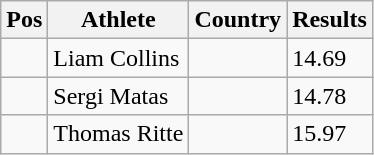<table class="wikitable">
<tr>
<th>Pos</th>
<th>Athlete</th>
<th>Country</th>
<th>Results</th>
</tr>
<tr>
<td align="center"></td>
<td>Liam Collins</td>
<td></td>
<td>14.69</td>
</tr>
<tr>
<td align="center"></td>
<td>Sergi Matas</td>
<td></td>
<td>14.78</td>
</tr>
<tr>
<td align="center"></td>
<td>Thomas Ritte</td>
<td></td>
<td>15.97</td>
</tr>
</table>
